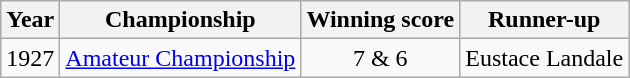<table class="wikitable">
<tr>
<th>Year</th>
<th>Championship</th>
<th>Winning score</th>
<th>Runner-up</th>
</tr>
<tr>
<td>1927</td>
<td><a href='#'>Amateur Championship</a></td>
<td align=center>7 & 6</td>
<td> Eustace Landale</td>
</tr>
</table>
